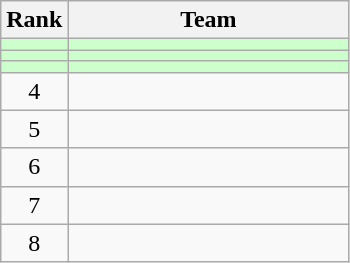<table class=wikitable style="text-align:center;">
<tr>
<th>Rank</th>
<th width=180>Team</th>
</tr>
<tr bgcolor=ccffcc>
<td></td>
<td align=left></td>
</tr>
<tr bgcolor=ccffcc>
<td></td>
<td align=left></td>
</tr>
<tr bgcolor=ccffcc>
<td></td>
<td align=left></td>
</tr>
<tr>
<td>4</td>
<td align=left></td>
</tr>
<tr>
<td>5</td>
<td align=left></td>
</tr>
<tr>
<td>6</td>
<td align=left></td>
</tr>
<tr>
<td>7</td>
<td align=left></td>
</tr>
<tr>
<td>8</td>
<td align=left></td>
</tr>
</table>
